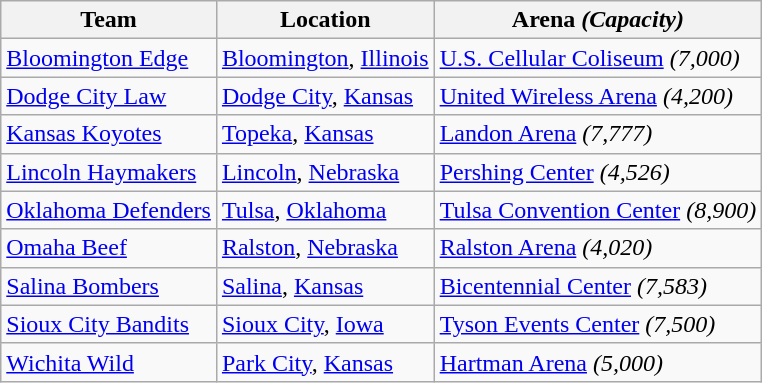<table class=wikitable>
<tr>
<th>Team</th>
<th>Location</th>
<th>Arena <em>(Capacity)</em></th>
</tr>
<tr>
<td><a href='#'>Bloomington Edge</a></td>
<td><a href='#'>Bloomington</a>, <a href='#'>Illinois</a></td>
<td><a href='#'>U.S. Cellular Coliseum</a> <em>(7,000)</em></td>
</tr>
<tr>
<td><a href='#'>Dodge City Law</a></td>
<td><a href='#'>Dodge City</a>, <a href='#'>Kansas</a></td>
<td><a href='#'>United Wireless Arena</a> <em>(4,200)</em></td>
</tr>
<tr>
<td><a href='#'>Kansas Koyotes</a></td>
<td><a href='#'>Topeka</a>, <a href='#'>Kansas</a></td>
<td><a href='#'>Landon Arena</a> <em>(7,777)</em></td>
</tr>
<tr>
<td><a href='#'>Lincoln Haymakers</a></td>
<td><a href='#'>Lincoln</a>, <a href='#'>Nebraska</a></td>
<td><a href='#'>Pershing Center</a> <em>(4,526)</em></td>
</tr>
<tr>
<td><a href='#'>Oklahoma Defenders</a></td>
<td><a href='#'>Tulsa</a>, <a href='#'>Oklahoma</a></td>
<td><a href='#'>Tulsa Convention Center</a> <em>(8,900)</em></td>
</tr>
<tr>
<td><a href='#'>Omaha Beef</a></td>
<td><a href='#'>Ralston</a>, <a href='#'>Nebraska</a></td>
<td><a href='#'>Ralston Arena</a> <em>(4,020)</em></td>
</tr>
<tr>
<td><a href='#'>Salina Bombers</a></td>
<td><a href='#'>Salina</a>, <a href='#'>Kansas</a></td>
<td><a href='#'>Bicentennial Center</a> <em>(7,583)</em></td>
</tr>
<tr>
<td><a href='#'>Sioux City Bandits</a></td>
<td><a href='#'>Sioux City</a>, <a href='#'>Iowa</a></td>
<td><a href='#'>Tyson Events Center</a> <em>(7,500)</em></td>
</tr>
<tr>
<td><a href='#'>Wichita Wild</a></td>
<td><a href='#'>Park City</a>, <a href='#'>Kansas</a></td>
<td><a href='#'>Hartman Arena</a> <em>(5,000)</em></td>
</tr>
</table>
